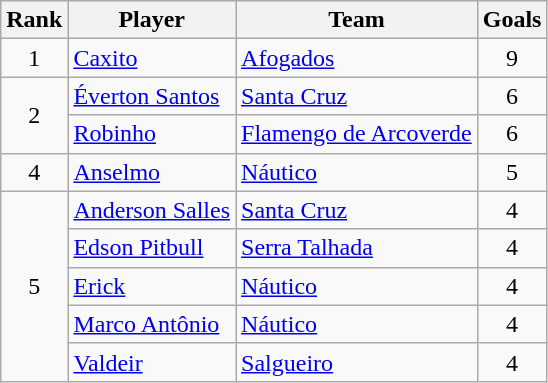<table class="wikitable">
<tr>
<th>Rank</th>
<th>Player</th>
<th>Team</th>
<th>Goals</th>
</tr>
<tr>
<td align=center>1</td>
<td><a href='#'>Caxito</a></td>
<td><a href='#'>Afogados</a></td>
<td align=center>9</td>
</tr>
<tr>
<td align=center rowspan=2>2</td>
<td><a href='#'>Éverton Santos</a></td>
<td><a href='#'>Santa Cruz</a></td>
<td align=center>6</td>
</tr>
<tr>
<td><a href='#'>Robinho</a></td>
<td><a href='#'>Flamengo de Arcoverde</a></td>
<td align=center>6</td>
</tr>
<tr>
<td align=center>4</td>
<td><a href='#'>Anselmo</a></td>
<td><a href='#'>Náutico</a></td>
<td align=center>5</td>
</tr>
<tr>
<td align=center rowspan=5>5</td>
<td><a href='#'>Anderson Salles</a></td>
<td><a href='#'>Santa Cruz</a></td>
<td align=center>4</td>
</tr>
<tr>
<td><a href='#'>Edson Pitbull</a></td>
<td><a href='#'>Serra Talhada</a></td>
<td align=center>4</td>
</tr>
<tr>
<td><a href='#'>Erick</a></td>
<td><a href='#'>Náutico</a></td>
<td align=center>4</td>
</tr>
<tr>
<td><a href='#'>Marco Antônio</a></td>
<td><a href='#'>Náutico</a></td>
<td align=center>4</td>
</tr>
<tr>
<td><a href='#'>Valdeir</a></td>
<td><a href='#'>Salgueiro</a></td>
<td align=center>4</td>
</tr>
</table>
